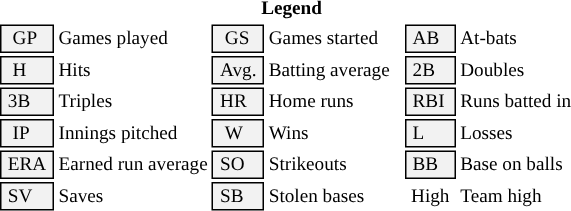<table class="toccolours" style="font-size: 80%; white-space: nowrap;">
<tr>
<th colspan="15">Legend</th>
</tr>
<tr>
<td style="background-color: #F2F2F2; border: 1px solid black;">  GP </td>
<td>Games played</td>
<td style="background-color: #F2F2F2; border: 1px solid black">  GS </td>
<td>Games started</td>
<td style="background-color: #F2F2F2; border: 1px solid black"> AB </td>
<td>At-bats</td>
</tr>
<tr>
<td style="background-color: #F2F2F2; border: 1px solid black">  H </td>
<td style="padding-right: 8px">Hits</td>
<td style="background-color: #F2F2F2; border: 1px solid black"> Avg. </td>
<td style="padding-right: 8px">Batting average</td>
<td style="background-color: #F2F2F2; border: 1px solid black;"> 2B </td>
<td style="padding-right: 8px">Doubles</td>
</tr>
<tr>
<td style="background-color: #F2F2F2; border: 1px solid black;"> 3B </td>
<td style="padding-right: 8px">Triples</td>
<td style="background-color: #F2F2F2; border: 1px solid black;"> HR </td>
<td>Home runs</td>
<td style="background-color: #F2F2F2; border: 1px solid black;"> RBI </td>
<td style="padding-right: 8px">Runs batted in</td>
</tr>
<tr>
<td style="background-color: #F2F2F2; border: 1px solid black">  IP </td>
<td style="padding-right: 5px">Innings pitched</td>
<td style="background-color: #F2F2F2; border: 1px solid black">  W</td>
<td>Wins</td>
<td style="background-color: #F2F2F2; border: 1px solid black;"> L </td>
<td>Losses</td>
</tr>
<tr>
<td style="background-color: #F2F2F2; border: 1px solid black"> ERA </td>
<td>Earned run average</td>
<td style="background-color: #F2F2F2; border: 1px solid black"> SO </td>
<td>Strikeouts</td>
<td style="background-color: #F2F2F2; border: 1px solid black;"> BB </td>
<td style="padding-right: 8px">Base on balls</td>
</tr>
<tr>
<td style="background-color: #F2F2F2; border: 1px solid black"> SV </td>
<td>Saves</td>
<td style="background-color: #F2F2F2; border: 1px solid black;"> SB </td>
<td style="padding-right: 6px">Stolen bases</td>
<td> High </td>
<td>Team high</td>
</tr>
<tr>
</tr>
</table>
